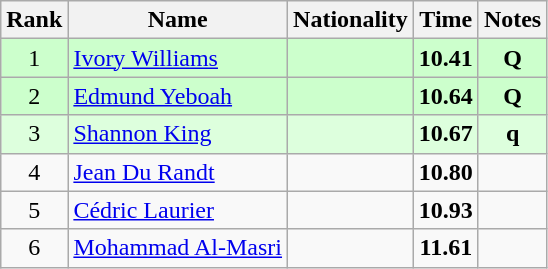<table class="wikitable sortable" style="text-align:center">
<tr>
<th>Rank</th>
<th>Name</th>
<th>Nationality</th>
<th>Time</th>
<th>Notes</th>
</tr>
<tr bgcolor=ccffcc>
<td>1</td>
<td align=left><a href='#'>Ivory Williams</a></td>
<td align=left></td>
<td><strong>10.41</strong></td>
<td><strong>Q</strong></td>
</tr>
<tr bgcolor=ccffcc>
<td>2</td>
<td align=left><a href='#'>Edmund Yeboah</a></td>
<td align=left></td>
<td><strong>10.64</strong></td>
<td><strong>Q</strong></td>
</tr>
<tr bgcolor=ddffdd>
<td>3</td>
<td align=left><a href='#'>Shannon King</a></td>
<td align=left></td>
<td><strong>10.67</strong></td>
<td><strong>q</strong></td>
</tr>
<tr>
<td>4</td>
<td align=left><a href='#'>Jean Du Randt</a></td>
<td align=left></td>
<td><strong>10.80</strong></td>
<td></td>
</tr>
<tr>
<td>5</td>
<td align=left><a href='#'>Cédric Laurier</a></td>
<td align=left></td>
<td><strong>10.93</strong></td>
<td></td>
</tr>
<tr>
<td>6</td>
<td align=left><a href='#'>Mohammad Al-Masri</a></td>
<td align=left></td>
<td><strong>11.61</strong></td>
<td></td>
</tr>
</table>
